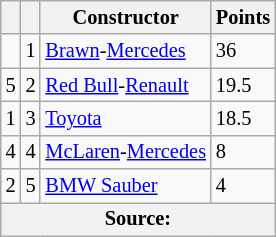<table class="wikitable" style="font-size: 85%;">
<tr>
<th></th>
<th></th>
<th>Constructor</th>
<th>Points</th>
</tr>
<tr>
<td></td>
<td align="center">1</td>
<td> <a href='#'>Brawn</a>-<a href='#'>Mercedes</a></td>
<td>36</td>
</tr>
<tr>
<td> 5</td>
<td align="center">2</td>
<td> <a href='#'>Red Bull</a>-<a href='#'>Renault</a></td>
<td>19.5</td>
</tr>
<tr>
<td> 1</td>
<td align="center">3</td>
<td> <a href='#'>Toyota</a></td>
<td>18.5</td>
</tr>
<tr>
<td> 4</td>
<td align="center">4</td>
<td> <a href='#'>McLaren</a>-<a href='#'>Mercedes</a></td>
<td>8</td>
</tr>
<tr>
<td> 2</td>
<td align="center">5</td>
<td> <a href='#'>BMW Sauber</a></td>
<td>4</td>
</tr>
<tr>
<th colspan=4>Source:</th>
</tr>
</table>
